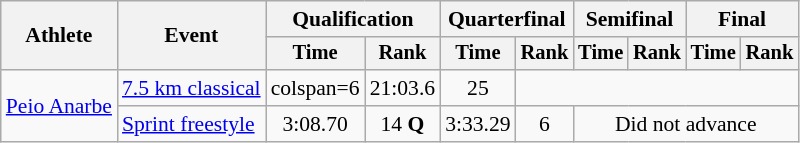<table class="wikitable" style="font-size:90%">
<tr>
<th rowspan="2">Athlete</th>
<th rowspan="2">Event</th>
<th colspan="2">Qualification</th>
<th colspan="2">Quarterfinal</th>
<th colspan="2">Semifinal</th>
<th colspan="2">Final</th>
</tr>
<tr style="font-size:95%">
<th>Time</th>
<th>Rank</th>
<th>Time</th>
<th>Rank</th>
<th>Time</th>
<th>Rank</th>
<th>Time</th>
<th>Rank</th>
</tr>
<tr align=center>
<td align=left rowspan=2><a href='#'>Peio Anarbe</a></td>
<td align=left><a href='#'>7.5 km classical</a></td>
<td>colspan=6</td>
<td>21:03.6</td>
<td>25</td>
</tr>
<tr align=center>
<td align=left><a href='#'>Sprint freestyle</a></td>
<td>3:08.70</td>
<td>14 <strong>Q</strong></td>
<td>3:33.29</td>
<td>6</td>
<td colspan=4>Did not advance</td>
</tr>
</table>
